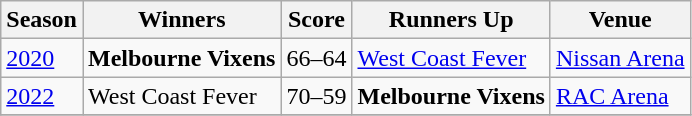<table class="wikitable collapsible">
<tr>
<th>Season</th>
<th>Winners</th>
<th>Score</th>
<th>Runners Up</th>
<th>Venue</th>
</tr>
<tr>
<td><a href='#'>2020</a></td>
<td><strong>Melbourne Vixens</strong></td>
<td>66–64</td>
<td><a href='#'>West Coast Fever</a></td>
<td><a href='#'>Nissan Arena</a></td>
</tr>
<tr>
<td><a href='#'>2022</a></td>
<td>West Coast Fever</td>
<td>70–59</td>
<td><strong>Melbourne Vixens</strong></td>
<td><a href='#'>RAC Arena</a></td>
</tr>
<tr>
</tr>
</table>
